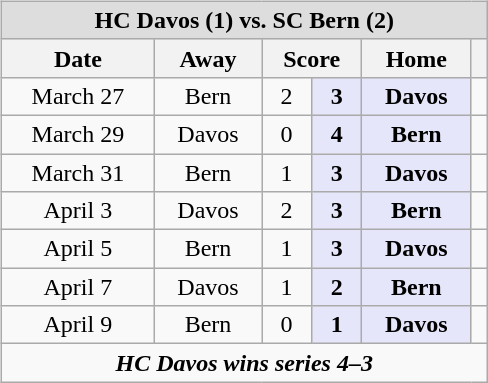<table cellspacing="10">
<tr>
<td valign="top"><br><table class="wikitable" width="325px" style="text-align:center;">
<tr>
<th style="background:#DDDDDD;" colspan="6">HC Davos (1) vs. SC Bern (2)</th>
</tr>
<tr>
<th>Date</th>
<th>Away</th>
<th colspan="2">Score</th>
<th>Home</th>
<th></th>
</tr>
<tr>
<td>March 27</td>
<td>Bern</td>
<td>2</td>
<td style="background:#e6e6fa;"><strong>3</strong></td>
<td style="background:#e6e6fa;"><strong>Davos</strong></td>
<td></td>
</tr>
<tr>
<td>March 29</td>
<td>Davos</td>
<td>0</td>
<td style="background:#e6e6fa;"><strong>4</strong></td>
<td style="background:#e6e6fa;"><strong>Bern</strong></td>
<td></td>
</tr>
<tr>
<td>March 31</td>
<td>Bern</td>
<td>1</td>
<td style="background:#e6e6fa;"><strong>3</strong></td>
<td style="background:#e6e6fa;"><strong>Davos</strong></td>
<td></td>
</tr>
<tr>
<td>April 3</td>
<td>Davos</td>
<td>2</td>
<td style="background:#e6e6fa;"><strong>3</strong></td>
<td style="background:#e6e6fa;"><strong>Bern</strong></td>
<td></td>
</tr>
<tr>
<td>April 5</td>
<td>Bern</td>
<td>1</td>
<td style="background:#e6e6fa;"><strong>3</strong></td>
<td style="background:#e6e6fa;"><strong>Davos</strong></td>
<td></td>
</tr>
<tr>
<td>April 7</td>
<td>Davos</td>
<td>1</td>
<td style="background:#e6e6fa;"><strong>2</strong></td>
<td style="background:#e6e6fa;"><strong>Bern</strong></td>
<td></td>
</tr>
<tr>
<td>April 9</td>
<td>Bern</td>
<td>0</td>
<td style="background:#e6e6fa;"><strong>1</strong></td>
<td style="background:#e6e6fa;"><strong>Davos</strong></td>
<td></td>
</tr>
<tr style="text-align:center;">
<td colspan="6"><strong><em>HC Davos wins series 4–3</em></strong></td>
</tr>
</table>
</td>
</tr>
</table>
